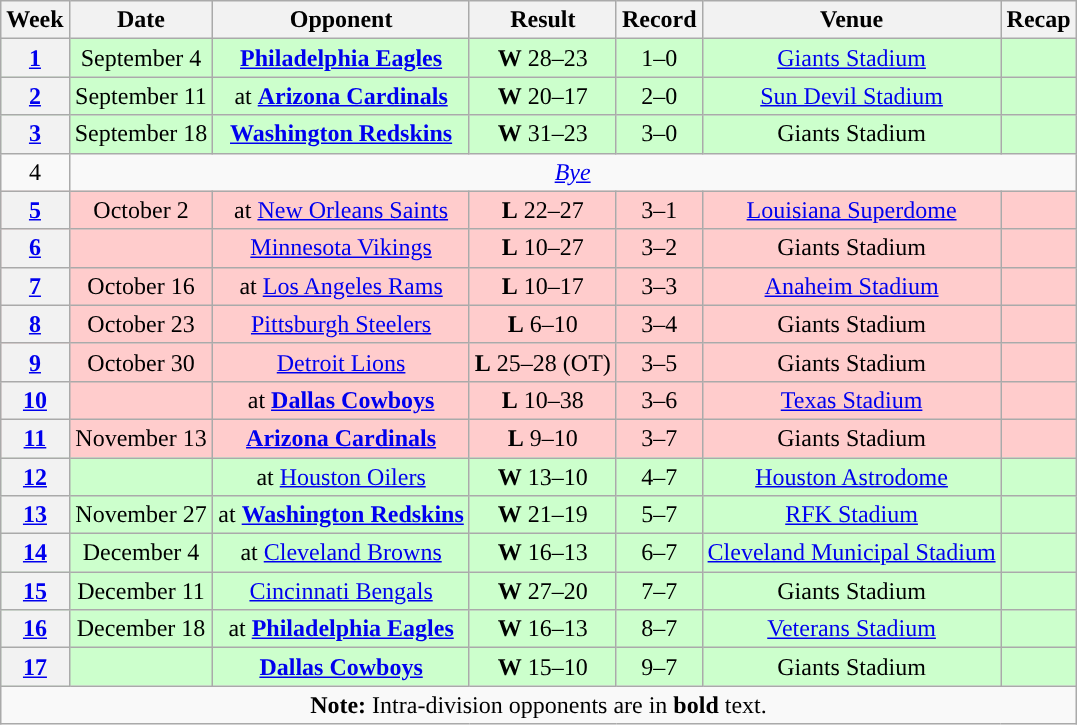<table class="wikitable" style="text-align:center">
<tr>
<th>Week</th>
<th>Date</th>
<th>Opponent</th>
<th>Result</th>
<th>Record</th>
<th>Venue</th>
<th>Recap</th>
</tr>
<tr style="background:#cfc">
<th><a href='#'>1</a></th>
<td>September 4</td>
<td><strong><a href='#'>Philadelphia Eagles</a></strong></td>
<td><strong>W</strong> 28–23</td>
<td>1–0</td>
<td><a href='#'>Giants Stadium</a></td>
<td></td>
</tr>
<tr style="background:#cfc">
<th><a href='#'>2</a></th>
<td>September 11</td>
<td>at <strong><a href='#'>Arizona Cardinals</a></strong></td>
<td><strong>W</strong> 20–17</td>
<td>2–0</td>
<td><a href='#'>Sun Devil Stadium</a></td>
<td></td>
</tr>
<tr style="background:#cfc">
<th><a href='#'>3</a></th>
<td>September 18</td>
<td><strong><a href='#'>Washington Redskins</a></strong></td>
<td><strong>W</strong> 31–23</td>
<td>3–0</td>
<td>Giants Stadium</td>
<td></td>
</tr>
<tr>
<td>4</td>
<td colspan="6"><em><a href='#'>Bye</a></em></td>
</tr>
<tr style="background:#fcc">
<th><a href='#'>5</a></th>
<td>October 2</td>
<td>at <a href='#'>New Orleans Saints</a></td>
<td><strong>L</strong> 22–27</td>
<td>3–1</td>
<td><a href='#'>Louisiana Superdome</a></td>
<td></td>
</tr>
<tr style="background:#fcc">
<th><a href='#'>6</a></th>
<td></td>
<td><a href='#'>Minnesota Vikings</a></td>
<td><strong>L</strong> 10–27</td>
<td>3–2</td>
<td>Giants Stadium</td>
<td></td>
</tr>
<tr style="background:#fcc">
<th><a href='#'>7</a></th>
<td>October 16</td>
<td>at <a href='#'>Los Angeles Rams</a></td>
<td><strong>L</strong> 10–17</td>
<td>3–3</td>
<td><a href='#'>Anaheim Stadium</a></td>
<td></td>
</tr>
<tr style="background:#fcc">
<th><a href='#'>8</a></th>
<td>October 23</td>
<td><a href='#'>Pittsburgh Steelers</a></td>
<td><strong>L</strong> 6–10</td>
<td>3–4</td>
<td>Giants Stadium</td>
<td></td>
</tr>
<tr style="background:#fcc">
<th><a href='#'>9</a></th>
<td>October 30</td>
<td><a href='#'>Detroit Lions</a></td>
<td><strong>L</strong> 25–28 (OT)</td>
<td>3–5</td>
<td>Giants Stadium</td>
<td></td>
</tr>
<tr style="background:#fcc">
<th><a href='#'>10</a></th>
<td></td>
<td>at <strong><a href='#'>Dallas Cowboys</a></strong></td>
<td><strong>L</strong> 10–38</td>
<td>3–6</td>
<td><a href='#'>Texas Stadium</a></td>
<td></td>
</tr>
<tr style="background:#fcc">
<th><a href='#'>11</a></th>
<td>November 13</td>
<td><strong><a href='#'>Arizona Cardinals</a></strong></td>
<td><strong>L</strong> 9–10</td>
<td>3–7</td>
<td>Giants Stadium</td>
<td></td>
</tr>
<tr style="background:#cfc">
<th><a href='#'>12</a></th>
<td></td>
<td>at <a href='#'>Houston Oilers</a></td>
<td><strong>W</strong> 13–10</td>
<td>4–7</td>
<td><a href='#'>Houston Astrodome</a></td>
<td></td>
</tr>
<tr style="background:#cfc">
<th><a href='#'>13</a></th>
<td>November 27</td>
<td>at <strong><a href='#'>Washington Redskins</a></strong></td>
<td><strong>W</strong> 21–19</td>
<td>5–7</td>
<td><a href='#'>RFK Stadium</a></td>
<td></td>
</tr>
<tr style="background:#cfc">
<th><a href='#'>14</a></th>
<td>December 4</td>
<td>at <a href='#'>Cleveland Browns</a></td>
<td><strong>W</strong> 16–13</td>
<td>6–7</td>
<td><a href='#'>Cleveland Municipal Stadium</a></td>
<td></td>
</tr>
<tr style="background:#cfc">
<th><a href='#'>15</a></th>
<td>December 11</td>
<td><a href='#'>Cincinnati Bengals</a></td>
<td><strong>W</strong> 27–20</td>
<td>7–7</td>
<td>Giants Stadium</td>
<td></td>
</tr>
<tr style="background:#cfc">
<th><a href='#'>16</a></th>
<td>December 18</td>
<td>at <strong><a href='#'>Philadelphia Eagles</a></strong></td>
<td><strong>W</strong> 16–13</td>
<td>8–7</td>
<td><a href='#'>Veterans Stadium</a></td>
<td></td>
</tr>
<tr style="background:#cfc">
<th><a href='#'>17</a></th>
<td></td>
<td><strong><a href='#'>Dallas Cowboys</a></strong></td>
<td><strong>W</strong> 15–10</td>
<td>9–7</td>
<td>Giants Stadium</td>
<td></td>
</tr>
<tr>
<td colspan="8"><strong>Note:</strong> Intra-division opponents are in <strong>bold</strong> text.</td>
</tr>
</table>
